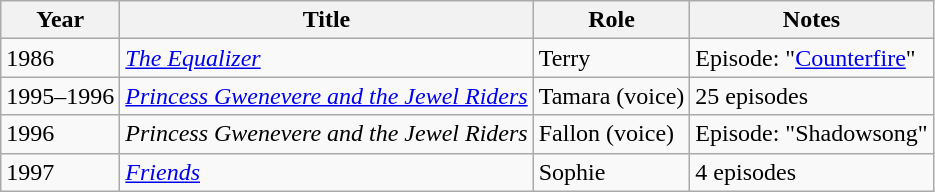<table class="wikitable sortable">
<tr>
<th>Year</th>
<th>Title</th>
<th>Role</th>
<th>Notes</th>
</tr>
<tr>
<td>1986</td>
<td><em><a href='#'>The Equalizer</a></em></td>
<td>Terry</td>
<td>Episode: "<a href='#'>Counterfire</a>"</td>
</tr>
<tr>
<td>1995–1996</td>
<td><em><a href='#'>Princess Gwenevere and the Jewel Riders</a></em></td>
<td>Tamara (voice)</td>
<td>25 episodes</td>
</tr>
<tr>
<td>1996</td>
<td><em>Princess Gwenevere and the Jewel Riders</em></td>
<td>Fallon (voice)</td>
<td>Episode: "Shadowsong"</td>
</tr>
<tr>
<td>1997</td>
<td><em><a href='#'>Friends</a></em></td>
<td>Sophie</td>
<td>4 episodes</td>
</tr>
</table>
